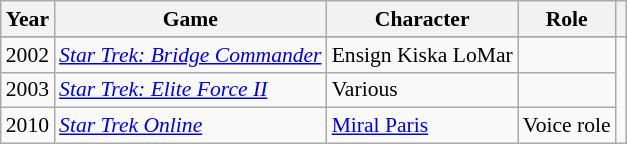<table class="wikitable sortable" style="font-size: 90%;">
<tr>
<th>Year</th>
<th>Game</th>
<th>Character</th>
<th>Role</th>
<th scope="col" class="unsortable"></th>
</tr>
<tr>
</tr>
<tr>
<td>2002</td>
<td><em><a href='#'>Star Trek: Bridge Commander</a></em></td>
<td>Ensign Kiska LoMar</td>
<td></td>
</tr>
<tr>
<td>2003</td>
<td><em><a href='#'>Star Trek: Elite Force II</a></em></td>
<td>Various</td>
<td></td>
</tr>
<tr>
<td>2010</td>
<td><em><a href='#'>Star Trek Online</a></em></td>
<td><a href='#'>Miral Paris</a></td>
<td>Voice role</td>
</tr>
</table>
